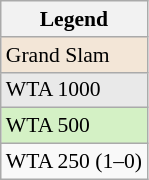<table class="wikitable" style="font-size:90%">
<tr>
<th>Legend</th>
</tr>
<tr>
<td style="background:#f3e6d7;">Grand Slam</td>
</tr>
<tr>
<td style="background:#e9e9e9;">WTA 1000</td>
</tr>
<tr>
<td style="background:#d4f1c5;">WTA 500</td>
</tr>
<tr>
<td>WTA 250 (1–0)</td>
</tr>
</table>
